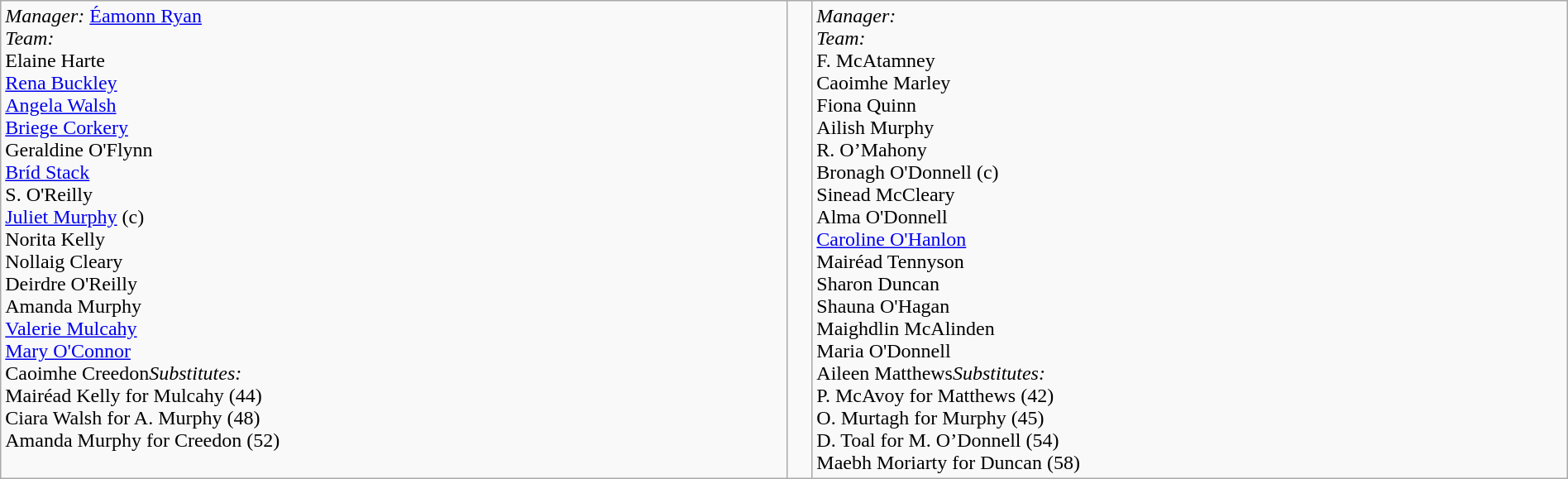<table border=0 class="wikitable" width=100%>
<tr>
<td valign=top><em>Manager:</em> <a href='#'>Éamonn Ryan</a><br><em>Team:</em><br> Elaine Harte<br> <a href='#'>Rena Buckley</a><br> <a href='#'>Angela Walsh</a><br> <a href='#'>Briege Corkery</a><br> Geraldine O'Flynn<br> <a href='#'>Bríd Stack</a><br> S. O'Reilly<br> <a href='#'>Juliet Murphy</a> (c)<br> Norita Kelly<br> Nollaig Cleary<br> Deirdre O'Reilly<br> Amanda Murphy<br> <a href='#'>Valerie Mulcahy</a><br> <a href='#'>Mary O'Connor</a><br> Caoimhe Creedon<em>Substitutes:</em><br>Mairéad Kelly for Mulcahy (44)<br>Ciara Walsh for A. Murphy (48)<br>Amanda  Murphy for Creedon (52)</td>
<td valign=middle align=center><br></td>
<td valign=top><em>Manager:</em><br><em>Team:</em><br> F. McAtamney<br> Caoimhe Marley<br> Fiona Quinn<br> Ailish Murphy<br> R. O’Mahony<br> Bronagh O'Donnell (c)<br> Sinead McCleary<br> Alma O'Donnell<br> <a href='#'>Caroline O'Hanlon</a><br> Mairéad Tennyson<br> Sharon Duncan<br> Shauna O'Hagan<br> Maighdlin McAlinden<br> Maria O'Donnell<br> Aileen Matthews<em>Substitutes:</em><br>P. McAvoy for Matthews (42)<br>O. Murtagh for Murphy (45)<br>D. Toal for M. O’Donnell (54)<br>Maebh Moriarty for Duncan (58)</td>
</tr>
</table>
